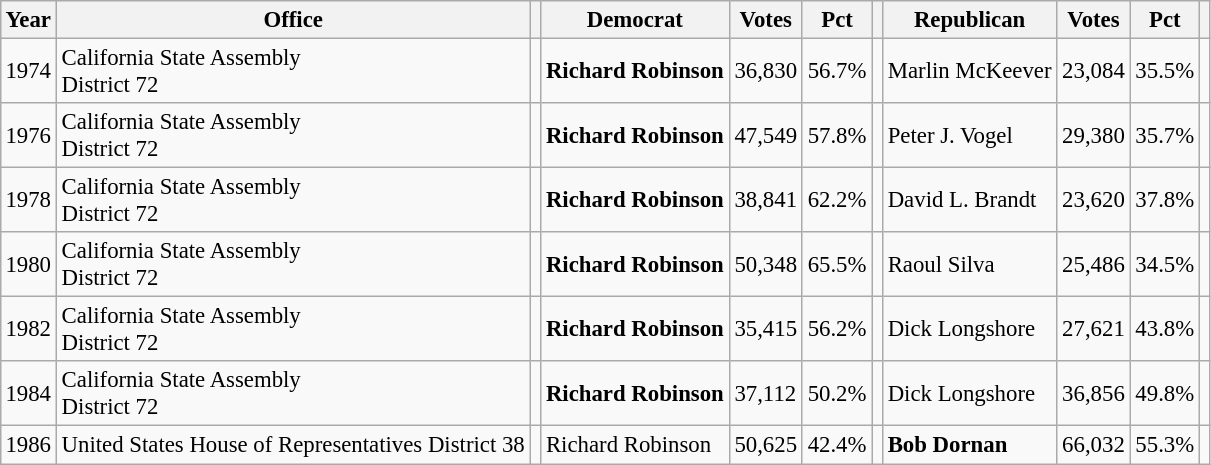<table class="wikitable" style="margin:0.5em ; font-size:95%">
<tr>
<th>Year</th>
<th>Office</th>
<th></th>
<th>Democrat</th>
<th>Votes</th>
<th>Pct</th>
<th></th>
<th>Republican</th>
<th>Votes</th>
<th>Pct</th>
<th></th>
</tr>
<tr>
<td>1974</td>
<td>California State Assembly<br> District 72</td>
<td></td>
<td><strong>Richard Robinson</strong></td>
<td>36,830</td>
<td>56.7%</td>
<td></td>
<td>Marlin McKeever</td>
<td>23,084</td>
<td>35.5%</td>
<td></td>
</tr>
<tr>
<td>1976</td>
<td>California State Assembly<br> District 72</td>
<td></td>
<td><strong>Richard Robinson</strong></td>
<td>47,549</td>
<td>57.8%</td>
<td></td>
<td>Peter J. Vogel</td>
<td>29,380</td>
<td>35.7%</td>
<td></td>
</tr>
<tr>
<td>1978</td>
<td>California State Assembly<br> District 72</td>
<td></td>
<td><strong>Richard Robinson</strong></td>
<td>38,841</td>
<td>62.2%</td>
<td></td>
<td>David L. Brandt</td>
<td>23,620</td>
<td>37.8%</td>
<td></td>
</tr>
<tr>
<td>1980</td>
<td>California State Assembly<br> District 72</td>
<td></td>
<td><strong>Richard Robinson</strong></td>
<td>50,348</td>
<td>65.5%</td>
<td></td>
<td>Raoul Silva</td>
<td>25,486</td>
<td>34.5%</td>
<td></td>
</tr>
<tr>
<td>1982</td>
<td>California State Assembly<br> District 72</td>
<td></td>
<td><strong>Richard Robinson</strong></td>
<td>35,415</td>
<td>56.2%</td>
<td></td>
<td>Dick Longshore</td>
<td>27,621</td>
<td>43.8%</td>
<td></td>
</tr>
<tr>
<td>1984</td>
<td>California State Assembly<br> District 72</td>
<td></td>
<td><strong>Richard Robinson</strong></td>
<td>37,112</td>
<td>50.2%</td>
<td></td>
<td>Dick Longshore</td>
<td>36,856</td>
<td>49.8%</td>
<td></td>
</tr>
<tr>
<td>1986</td>
<td>United States House of Representatives District 38<br></td>
<td></td>
<td>Richard Robinson</td>
<td>50,625</td>
<td>42.4%</td>
<td></td>
<td><strong>Bob Dornan</strong></td>
<td>66,032</td>
<td>55.3%</td>
<td></td>
</tr>
</table>
